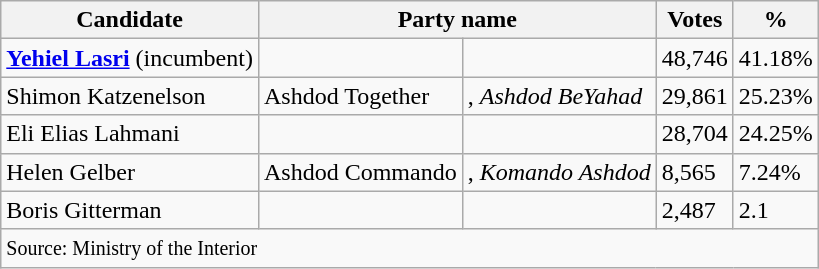<table class="wikitable sortable">
<tr>
<th>Candidate</th>
<th colspan="2">Party name</th>
<th>Votes</th>
<th>%</th>
</tr>
<tr>
<td><strong><a href='#'>Yehiel Lasri</a></strong> (incumbent)</td>
<td></td>
<td></td>
<td>48,746</td>
<td>41.18%</td>
</tr>
<tr>
<td>Shimon Katzenelson</td>
<td>Ashdod Together</td>
<td>, <em>Ashdod BeYahad</em></td>
<td>29,861</td>
<td>25.23%</td>
</tr>
<tr>
<td>Eli Elias Lahmani</td>
<td></td>
<td></td>
<td>28,704</td>
<td>24.25%</td>
</tr>
<tr>
<td>Helen Gelber</td>
<td>Ashdod Commando</td>
<td>, <em>Komando Ashdod</em></td>
<td>8,565</td>
<td>7.24%</td>
</tr>
<tr>
<td>Boris Gitterman</td>
<td></td>
<td></td>
<td>2,487</td>
<td>2.1</td>
</tr>
<tr class="sortbottom">
<td colspan="5"><small>Source: Ministry of the Interior</small></td>
</tr>
</table>
